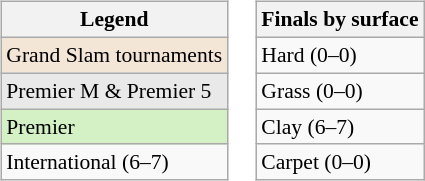<table>
<tr valign=top>
<td><br><table class=wikitable style=font-size:90%>
<tr>
<th>Legend</th>
</tr>
<tr>
<td bgcolor=f3e6d7>Grand Slam tournaments</td>
</tr>
<tr>
<td bgcolor=e9e9e9>Premier M & Premier 5</td>
</tr>
<tr>
<td bgcolor=d4f1c5>Premier</td>
</tr>
<tr>
<td>International (6–7)</td>
</tr>
</table>
</td>
<td><br><table class=wikitable style=font-size:90%>
<tr>
<th>Finals by surface</th>
</tr>
<tr>
<td>Hard (0–0)</td>
</tr>
<tr>
<td>Grass (0–0)</td>
</tr>
<tr>
<td>Clay (6–7)</td>
</tr>
<tr>
<td>Carpet (0–0)</td>
</tr>
</table>
</td>
</tr>
</table>
